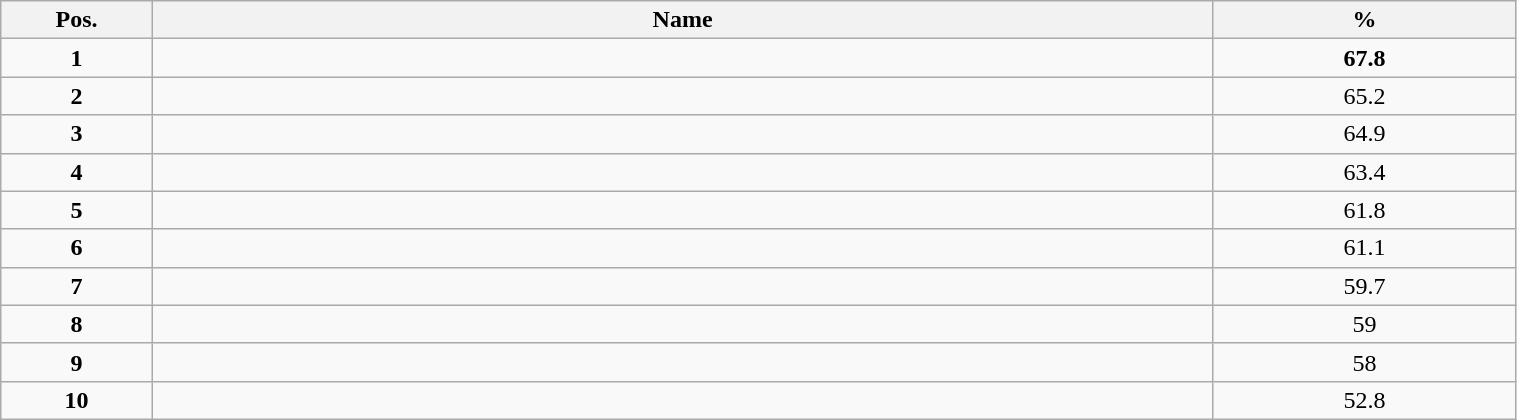<table class="wikitable" style="width:80%;">
<tr>
<th style="width:10%;">Pos.</th>
<th style="width:70%;">Name</th>
<th style="width:20%;">%</th>
</tr>
<tr>
<td align=center><strong>1</strong></td>
<td><strong></strong></td>
<td align=center><strong>67.8</strong></td>
</tr>
<tr>
<td align=center><strong>2</strong></td>
<td></td>
<td align=center>65.2</td>
</tr>
<tr>
<td align=center><strong>3</strong></td>
<td></td>
<td align=center>64.9</td>
</tr>
<tr>
<td align=center><strong>4</strong></td>
<td></td>
<td align=center>63.4</td>
</tr>
<tr>
<td align=center><strong>5</strong></td>
<td></td>
<td align=center>61.8</td>
</tr>
<tr>
<td align=center><strong>6</strong></td>
<td></td>
<td align=center>61.1</td>
</tr>
<tr>
<td align=center><strong>7</strong></td>
<td></td>
<td align=center>59.7</td>
</tr>
<tr>
<td align=center><strong>8</strong></td>
<td></td>
<td align=center>59</td>
</tr>
<tr>
<td align=center><strong>9</strong></td>
<td></td>
<td align=center>58</td>
</tr>
<tr>
<td align=center><strong>10</strong></td>
<td></td>
<td align=center>52.8</td>
</tr>
</table>
